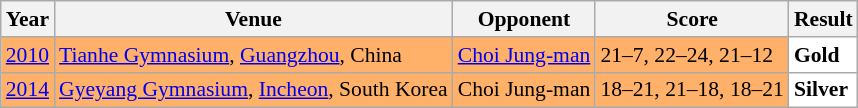<table class="sortable wikitable" style="font-size: 90%;">
<tr>
<th>Year</th>
<th>Venue</th>
<th>Opponent</th>
<th>Score</th>
<th>Result</th>
</tr>
<tr style="background:#FFB069">
<td align="center"><a href='#'>2010</a></td>
<td align="left"><a href='#'>Tianhe Gymnasium</a>, <a href='#'>Guangzhou</a>, China</td>
<td align="left"> <a href='#'>Choi Jung-man</a></td>
<td align="left">21–7, 22–24, 21–12</td>
<td style="text-align:left; background:white"> <strong>Gold</strong></td>
</tr>
<tr style="background:#FFB069">
<td align="center"><a href='#'>2014</a></td>
<td align="left"><a href='#'>Gyeyang Gymnasium</a>, <a href='#'>Incheon</a>, South Korea</td>
<td align="left"> Choi Jung-man</td>
<td align="left">18–21, 21–18, 18–21</td>
<td style="text-align:left; background:white"> <strong>Silver</strong></td>
</tr>
</table>
